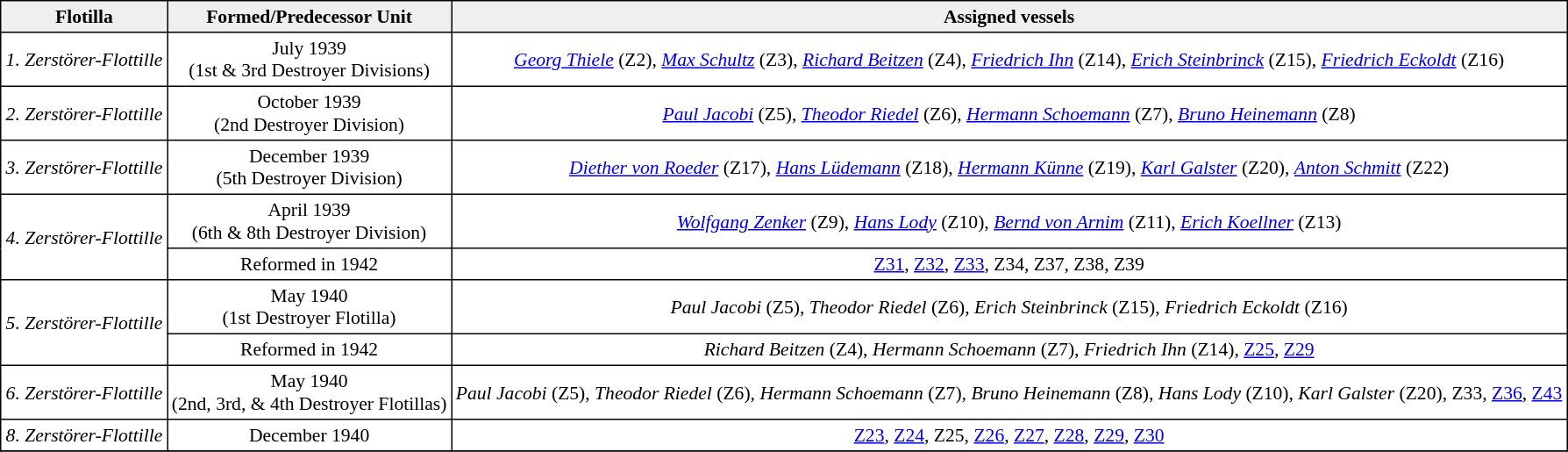<table align="center" border="1" cellpadding="3" cellspacing="0" style="font-size: 90%; border: black solid 1px; border-collapse: collapse; text-align: middle;">
<tr>
<th bgcolor="#efefef">Flotilla</th>
<th bgcolor="#efefef">Formed/Predecessor Unit</th>
<th bgcolor="#efefef">Assigned vessels</th>
</tr>
<tr>
<td align="center"><em>1. Zerstörer-Flottille</em></td>
<td align="center">July 1939<br>(1st & 3rd Destroyer Divisions)</td>
<td align="center"><a href='#'><em>Georg Thiele</em></a> (Z2), <a href='#'><em>Max Schultz</em></a> (Z3), <a href='#'><em>Richard Beitzen</em></a> (Z4), <a href='#'><em>Friedrich Ihn</em></a> (Z14), <a href='#'><em>Erich Steinbrinck</em></a> (Z15), <a href='#'><em>Friedrich Eckoldt</em></a> (Z16)</td>
</tr>
<tr>
<td align="center"><em>2. Zerstörer-Flottille</em></td>
<td align="center">October 1939<br>(2nd Destroyer Division)</td>
<td align="center"><a href='#'><em>Paul Jacobi</em></a> (Z5), <a href='#'><em>Theodor Riedel</em></a> (Z6), <a href='#'><em>Hermann Schoemann</em></a> (Z7), <a href='#'><em>Bruno Heinemann</em></a> (Z8)</td>
</tr>
<tr>
<td align="center"><em>3. Zerstörer-Flottille</em></td>
<td align="center">December 1939<br>(5th Destroyer Division)</td>
<td align="center"><a href='#'><em>Diether von Roeder</em></a> (Z17), <a href='#'><em>Hans Lüdemann</em></a> (Z18), <a href='#'><em>Hermann Künne</em></a> (Z19), <a href='#'><em>Karl Galster</em></a> (Z20), <a href='#'><em>Anton Schmitt</em></a> (Z22)</td>
</tr>
<tr>
<td rowspan=2 align="center"><em>4. Zerstörer-Flottille</em></td>
<td align="center">April 1939<br>(6th & 8th Destroyer Division)</td>
<td align="center"><a href='#'><em>Wolfgang Zenker</em></a> (Z9), <a href='#'><em>Hans Lody</em></a> (Z10), <a href='#'><em>Bernd von Arnim</em></a> (Z11), <a href='#'><em>Erich Koellner</em></a> (Z13)</td>
</tr>
<tr>
<td align="center">Reformed in 1942</td>
<td align="center"><a href='#'>Z31</a>, <a href='#'>Z32</a>, <a href='#'>Z33</a>, Z34, Z37, Z38, Z39</td>
</tr>
<tr>
<td rowspan=2 align="center"><em>5. Zerstörer-Flottille</em></td>
<td align="center">May 1940<br>(1st Destroyer Flotilla)</td>
<td align="center"><em>Paul Jacobi</em> (Z5), <em>Theodor Riedel</em> (Z6), <em>Erich Steinbrinck</em> (Z15), <em>Friedrich Eckoldt</em> (Z16)</td>
</tr>
<tr>
<td align="center">Reformed in 1942</td>
<td align="center"><em>Richard Beitzen</em> (Z4), <em>Hermann Schoemann</em> (Z7), <em>Friedrich Ihn</em> (Z14), <a href='#'>Z25</a>, <a href='#'>Z29</a></td>
</tr>
<tr>
<td align="center"><em>6. Zerstörer-Flottille</em></td>
<td align="center">May 1940<br>(2nd, 3rd, & 4th Destroyer Flotillas)</td>
<td align="center"><em>Paul Jacobi</em> (Z5), <em>Theodor Riedel</em> (Z6), <em>Hermann Schoemann</em> (Z7), <em>Bruno Heinemann</em> (Z8), <em>Hans Lody</em> (Z10), <em>Karl Galster</em> (Z20), Z33, <a href='#'>Z36</a>, <a href='#'>Z43</a></td>
</tr>
<tr>
<td align="center"><em>8. Zerstörer-Flottille</em></td>
<td align="center">December 1940</td>
<td align="center"><a href='#'>Z23</a>, <a href='#'>Z24</a>, Z25, <a href='#'>Z26</a>, <a href='#'>Z27</a>, <a href='#'>Z28</a>, <a href='#'>Z29</a>, <a href='#'>Z30</a></td>
</tr>
<tr>
</tr>
</table>
